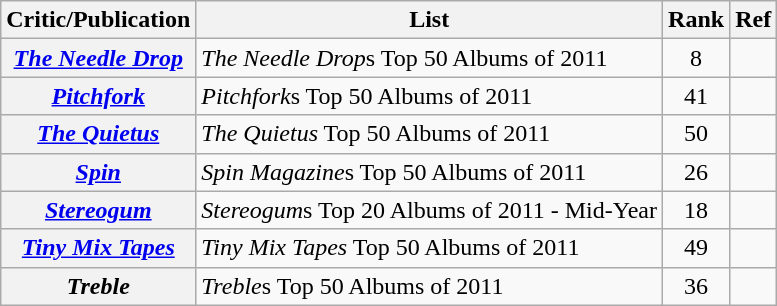<table class="wikitable plainrowheaders">
<tr>
<th>Critic/Publication</th>
<th>List</th>
<th>Rank</th>
<th>Ref</th>
</tr>
<tr>
<th scope="row"><em><a href='#'>The Needle Drop</a></em></th>
<td><em>The Needle Drop</em>s Top 50 Albums of 2011</td>
<td style="text-align:center;">8</td>
<td style="text-align:center;"></td>
</tr>
<tr>
<th scope="row"><em><a href='#'>Pitchfork</a></em></th>
<td><em>Pitchfork</em>s Top 50 Albums of 2011</td>
<td style="text-align:center;">41</td>
<td style="text-align:center;"></td>
</tr>
<tr>
<th scope="row"><em><a href='#'>The Quietus</a></em></th>
<td><em>The Quietus</em> Top 50 Albums of 2011</td>
<td style="text-align:center;">50</td>
<td style="text-align:center;"></td>
</tr>
<tr>
<th scope="row"><em><a href='#'>Spin</a></em></th>
<td><em>Spin Magazine</em>s Top 50 Albums of 2011</td>
<td style="text-align:center;">26</td>
<td style="text-align:center;"></td>
</tr>
<tr>
<th scope="row"><em><a href='#'>Stereogum</a></em></th>
<td><em>Stereogum</em>s Top 20 Albums of 2011 - Mid-Year</td>
<td style="text-align:center;">18</td>
<td style="text-align:center;"></td>
</tr>
<tr>
<th scope="row"><em><a href='#'>Tiny Mix Tapes</a></em></th>
<td><em>Tiny Mix Tapes</em> Top 50 Albums of 2011</td>
<td style="text-align:center;">49</td>
<td style="text-align:center;"></td>
</tr>
<tr>
<th scope="row"><em>Treble</em></th>
<td><em>Treble</em>s Top 50 Albums of 2011</td>
<td style="text-align:center;">36</td>
<td style="text-align:center;"></td>
</tr>
</table>
